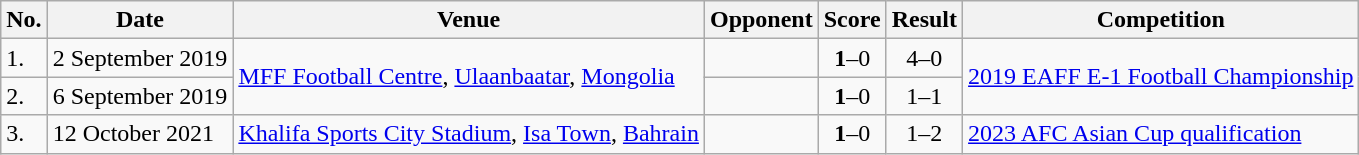<table class="wikitable">
<tr>
<th>No.</th>
<th>Date</th>
<th>Venue</th>
<th>Opponent</th>
<th>Score</th>
<th>Result</th>
<th>Competition</th>
</tr>
<tr>
<td>1.</td>
<td>2 September 2019</td>
<td rowspan="2"><a href='#'>MFF Football Centre</a>, <a href='#'>Ulaanbaatar</a>, <a href='#'>Mongolia</a></td>
<td></td>
<td align=center><strong>1</strong>–0</td>
<td align=center>4–0</td>
<td rowspan="2"><a href='#'>2019 EAFF E-1 Football Championship</a></td>
</tr>
<tr>
<td>2.</td>
<td>6 September 2019</td>
<td></td>
<td align=center><strong>1</strong>–0</td>
<td align=center>1–1</td>
</tr>
<tr>
<td>3.</td>
<td>12 October 2021</td>
<td><a href='#'>Khalifa Sports City Stadium</a>, <a href='#'>Isa Town</a>, <a href='#'>Bahrain</a></td>
<td></td>
<td align=center><strong>1</strong>–0</td>
<td align=center>1–2</td>
<td><a href='#'>2023 AFC Asian Cup qualification</a></td>
</tr>
</table>
